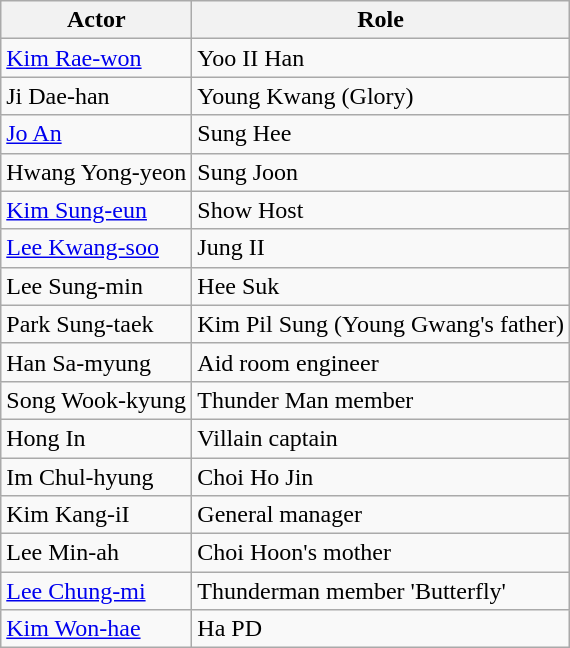<table class="wikitable">
<tr>
<th>Actor</th>
<th>Role</th>
</tr>
<tr>
<td><a href='#'>Kim Rae-won</a></td>
<td>Yoo II Han</td>
</tr>
<tr>
<td>Ji Dae-han</td>
<td>Young Kwang (Glory)</td>
</tr>
<tr>
<td><a href='#'>Jo An</a></td>
<td>Sung Hee</td>
</tr>
<tr>
<td>Hwang Yong-yeon</td>
<td>Sung Joon</td>
</tr>
<tr>
<td><a href='#'>Kim Sung-eun</a></td>
<td>Show Host</td>
</tr>
<tr>
<td><a href='#'>Lee Kwang-soo</a></td>
<td>Jung II</td>
</tr>
<tr>
<td>Lee Sung-min</td>
<td>Hee Suk</td>
</tr>
<tr>
<td>Park Sung-taek</td>
<td>Kim Pil Sung (Young Gwang's father)</td>
</tr>
<tr>
<td>Han Sa-myung</td>
<td>Aid room engineer</td>
</tr>
<tr>
<td>Song Wook-kyung</td>
<td>Thunder Man member</td>
</tr>
<tr>
<td>Hong In</td>
<td>Villain captain</td>
</tr>
<tr>
<td>Im Chul-hyung</td>
<td>Choi Ho Jin</td>
</tr>
<tr>
<td>Kim Kang-iI</td>
<td>General manager</td>
</tr>
<tr>
<td>Lee Min-ah</td>
<td>Choi Hoon's mother</td>
</tr>
<tr>
<td><a href='#'>Lee Chung-mi</a></td>
<td>Thunderman member 'Butterfly'</td>
</tr>
<tr>
<td><a href='#'>Kim Won-hae</a></td>
<td>Ha PD</td>
</tr>
</table>
